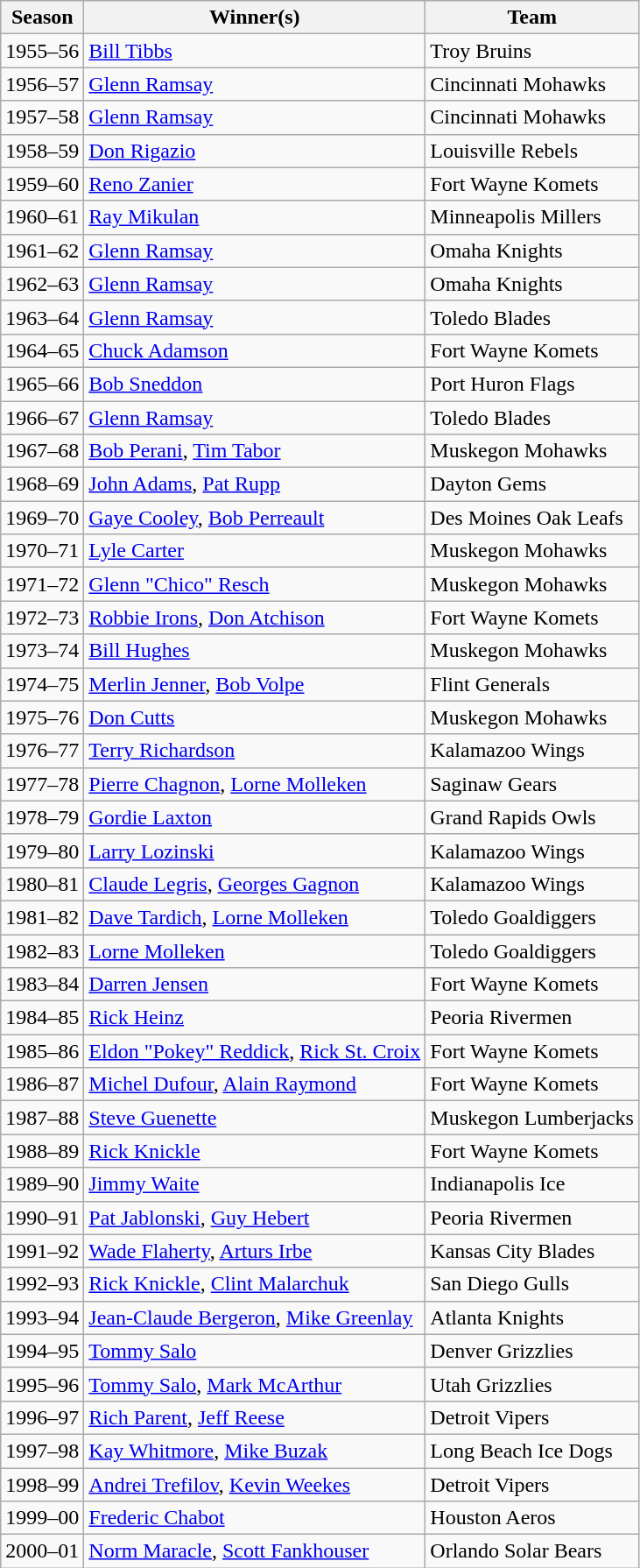<table class="wikitable">
<tr>
<th>Season</th>
<th>Winner(s)</th>
<th>Team</th>
</tr>
<tr>
<td>1955–56</td>
<td><a href='#'>Bill Tibbs</a></td>
<td>Troy Bruins</td>
</tr>
<tr>
<td>1956–57</td>
<td><a href='#'>Glenn Ramsay</a></td>
<td>Cincinnati Mohawks</td>
</tr>
<tr>
<td>1957–58</td>
<td><a href='#'>Glenn Ramsay</a></td>
<td>Cincinnati Mohawks</td>
</tr>
<tr>
<td>1958–59</td>
<td><a href='#'>Don Rigazio</a></td>
<td>Louisville Rebels</td>
</tr>
<tr>
<td>1959–60</td>
<td><a href='#'>Reno Zanier</a></td>
<td>Fort Wayne Komets</td>
</tr>
<tr>
<td>1960–61</td>
<td><a href='#'>Ray Mikulan</a></td>
<td>Minneapolis Millers</td>
</tr>
<tr>
<td>1961–62</td>
<td><a href='#'>Glenn Ramsay</a></td>
<td>Omaha Knights</td>
</tr>
<tr>
<td>1962–63</td>
<td><a href='#'>Glenn Ramsay</a></td>
<td>Omaha Knights</td>
</tr>
<tr>
<td>1963–64</td>
<td><a href='#'>Glenn Ramsay</a></td>
<td>Toledo Blades</td>
</tr>
<tr>
<td>1964–65</td>
<td><a href='#'>Chuck Adamson</a></td>
<td>Fort Wayne Komets</td>
</tr>
<tr>
<td>1965–66</td>
<td><a href='#'>Bob Sneddon</a></td>
<td>Port Huron Flags</td>
</tr>
<tr>
<td>1966–67</td>
<td><a href='#'>Glenn Ramsay</a></td>
<td>Toledo Blades</td>
</tr>
<tr>
<td>1967–68</td>
<td><a href='#'>Bob Perani</a>, <a href='#'>Tim Tabor</a></td>
<td>Muskegon Mohawks</td>
</tr>
<tr>
<td>1968–69</td>
<td><a href='#'>John Adams</a>, <a href='#'>Pat Rupp</a></td>
<td>Dayton Gems</td>
</tr>
<tr>
<td>1969–70</td>
<td><a href='#'>Gaye Cooley</a>, <a href='#'>Bob Perreault</a></td>
<td>Des Moines Oak Leafs</td>
</tr>
<tr>
<td>1970–71</td>
<td><a href='#'>Lyle Carter</a></td>
<td>Muskegon Mohawks</td>
</tr>
<tr>
<td>1971–72</td>
<td><a href='#'>Glenn "Chico" Resch</a></td>
<td>Muskegon Mohawks</td>
</tr>
<tr>
<td>1972–73</td>
<td><a href='#'>Robbie Irons</a>, <a href='#'>Don Atchison</a></td>
<td>Fort Wayne Komets</td>
</tr>
<tr>
<td>1973–74</td>
<td><a href='#'>Bill Hughes</a></td>
<td>Muskegon Mohawks</td>
</tr>
<tr>
<td>1974–75</td>
<td><a href='#'>Merlin Jenner</a>, <a href='#'>Bob Volpe</a></td>
<td>Flint Generals</td>
</tr>
<tr>
<td>1975–76</td>
<td><a href='#'>Don Cutts</a></td>
<td>Muskegon Mohawks</td>
</tr>
<tr>
<td>1976–77</td>
<td><a href='#'>Terry Richardson</a></td>
<td>Kalamazoo Wings</td>
</tr>
<tr>
<td>1977–78</td>
<td><a href='#'>Pierre Chagnon</a>, <a href='#'>Lorne Molleken</a></td>
<td>Saginaw Gears</td>
</tr>
<tr>
<td>1978–79</td>
<td><a href='#'>Gordie Laxton</a></td>
<td>Grand Rapids Owls</td>
</tr>
<tr>
<td>1979–80</td>
<td><a href='#'>Larry Lozinski</a></td>
<td>Kalamazoo Wings</td>
</tr>
<tr>
<td>1980–81</td>
<td><a href='#'>Claude Legris</a>, <a href='#'>Georges Gagnon</a></td>
<td>Kalamazoo Wings</td>
</tr>
<tr>
<td>1981–82</td>
<td><a href='#'>Dave Tardich</a>, <a href='#'>Lorne Molleken</a></td>
<td>Toledo Goaldiggers</td>
</tr>
<tr>
<td>1982–83</td>
<td><a href='#'>Lorne Molleken</a></td>
<td>Toledo Goaldiggers</td>
</tr>
<tr>
<td>1983–84</td>
<td><a href='#'>Darren Jensen</a></td>
<td>Fort Wayne Komets</td>
</tr>
<tr>
<td>1984–85</td>
<td><a href='#'>Rick Heinz</a></td>
<td>Peoria Rivermen</td>
</tr>
<tr>
<td>1985–86</td>
<td><a href='#'>Eldon "Pokey" Reddick</a>, <a href='#'>Rick St. Croix</a></td>
<td>Fort Wayne Komets</td>
</tr>
<tr>
<td>1986–87</td>
<td><a href='#'>Michel Dufour</a>, <a href='#'>Alain Raymond</a></td>
<td>Fort Wayne Komets</td>
</tr>
<tr>
<td>1987–88</td>
<td><a href='#'>Steve Guenette</a></td>
<td>Muskegon Lumberjacks</td>
</tr>
<tr>
<td>1988–89</td>
<td><a href='#'>Rick Knickle</a></td>
<td>Fort Wayne Komets</td>
</tr>
<tr>
<td>1989–90</td>
<td><a href='#'>Jimmy Waite</a></td>
<td>Indianapolis Ice</td>
</tr>
<tr>
<td>1990–91</td>
<td><a href='#'>Pat Jablonski</a>, <a href='#'>Guy Hebert</a></td>
<td>Peoria Rivermen</td>
</tr>
<tr>
<td>1991–92</td>
<td><a href='#'>Wade Flaherty</a>, <a href='#'>Arturs Irbe</a></td>
<td>Kansas City Blades</td>
</tr>
<tr>
<td>1992–93</td>
<td><a href='#'>Rick Knickle</a>, <a href='#'>Clint Malarchuk</a></td>
<td>San Diego Gulls</td>
</tr>
<tr>
<td>1993–94</td>
<td><a href='#'>Jean-Claude Bergeron</a>, <a href='#'>Mike Greenlay</a></td>
<td>Atlanta Knights</td>
</tr>
<tr>
<td>1994–95</td>
<td><a href='#'>Tommy Salo</a></td>
<td>Denver Grizzlies</td>
</tr>
<tr>
<td>1995–96</td>
<td><a href='#'>Tommy Salo</a>, <a href='#'>Mark McArthur</a></td>
<td>Utah Grizzlies</td>
</tr>
<tr>
<td>1996–97</td>
<td><a href='#'>Rich Parent</a>, <a href='#'>Jeff Reese</a></td>
<td>Detroit Vipers</td>
</tr>
<tr>
<td>1997–98</td>
<td><a href='#'>Kay Whitmore</a>, <a href='#'>Mike Buzak</a></td>
<td>Long Beach Ice Dogs</td>
</tr>
<tr>
<td>1998–99</td>
<td><a href='#'>Andrei Trefilov</a>, <a href='#'>Kevin Weekes</a></td>
<td>Detroit Vipers</td>
</tr>
<tr>
<td>1999–00</td>
<td><a href='#'>Frederic Chabot</a></td>
<td>Houston Aeros</td>
</tr>
<tr>
<td>2000–01</td>
<td><a href='#'>Norm Maracle</a>, <a href='#'>Scott Fankhouser</a></td>
<td>Orlando Solar Bears</td>
</tr>
</table>
